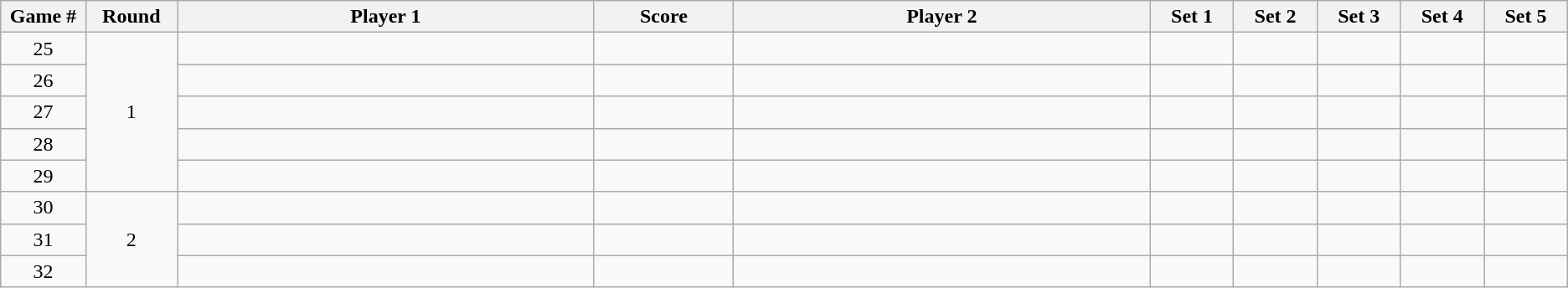<table class="wikitable">
<tr>
<th width="2%">Game #</th>
<th width="2%">Round</th>
<th width="15%">Player 1</th>
<th width="5%">Score</th>
<th width="15%">Player 2</th>
<th width="3%">Set 1</th>
<th width="3%">Set 2</th>
<th width="3%">Set 3</th>
<th width="3%">Set 4</th>
<th width="3%">Set 5</th>
</tr>
<tr style=text-align:center;>
<td>25</td>
<td rowspan=5>1</td>
<td></td>
<td></td>
<td></td>
<td></td>
<td></td>
<td></td>
<td></td>
<td></td>
</tr>
<tr style=text-align:center;>
<td>26</td>
<td></td>
<td></td>
<td></td>
<td></td>
<td></td>
<td></td>
<td></td>
<td></td>
</tr>
<tr style=text-align:center;>
<td>27</td>
<td></td>
<td></td>
<td></td>
<td></td>
<td></td>
<td></td>
<td></td>
<td></td>
</tr>
<tr style=text-align:center;>
<td>28</td>
<td></td>
<td></td>
<td></td>
<td></td>
<td></td>
<td></td>
<td></td>
<td></td>
</tr>
<tr style=text-align:center;>
<td>29</td>
<td></td>
<td></td>
<td></td>
<td></td>
<td></td>
<td></td>
<td></td>
<td></td>
</tr>
<tr style=text-align:center;>
<td>30</td>
<td rowspan=3>2</td>
<td></td>
<td></td>
<td></td>
<td></td>
<td></td>
<td></td>
<td></td>
<td></td>
</tr>
<tr style=text-align:center;>
<td>31</td>
<td></td>
<td></td>
<td></td>
<td></td>
<td></td>
<td></td>
<td></td>
<td></td>
</tr>
<tr style=text-align:center;>
<td>32</td>
<td></td>
<td></td>
<td></td>
<td></td>
<td></td>
<td></td>
<td></td>
<td></td>
</tr>
</table>
